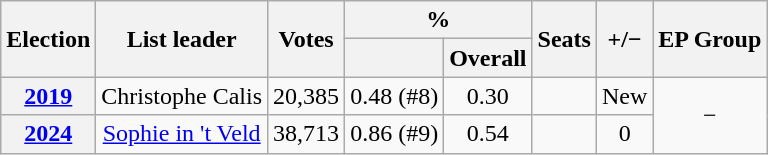<table class="wikitable" style="text-align:center;">
<tr>
<th rowspan=2>Election</th>
<th rowspan=2>List leader</th>
<th rowspan=2>Votes</th>
<th colspan=2>%</th>
<th rowspan=2>Seats</th>
<th rowspan=2>+/−</th>
<th rowspan=2>EP Group</th>
</tr>
<tr>
<th></th>
<th>Overall</th>
</tr>
<tr>
<th><a href='#'>2019</a></th>
<td>Christophe Calis</td>
<td>20,385</td>
<td>0.48 (#8)</td>
<td>0.30</td>
<td></td>
<td>New</td>
<td rowspan=2>−</td>
</tr>
<tr>
<th><a href='#'>2024</a></th>
<td><a href='#'>Sophie in 't Veld</a></td>
<td>38,713</td>
<td>0.86 (#9)</td>
<td>0.54</td>
<td></td>
<td> 0</td>
</tr>
</table>
